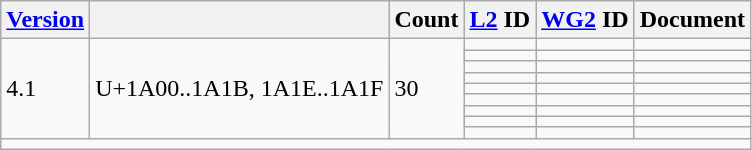<table class="wikitable sticky-header">
<tr>
<th><a href='#'>Version</a></th>
<th></th>
<th>Count</th>
<th><a href='#'>L2</a> ID</th>
<th><a href='#'>WG2</a> ID</th>
<th>Document</th>
</tr>
<tr>
<td rowspan="9">4.1</td>
<td rowspan="9">U+1A00..1A1B, 1A1E..1A1F</td>
<td rowspan="9">30</td>
<td></td>
<td></td>
<td></td>
</tr>
<tr>
<td></td>
<td></td>
<td></td>
</tr>
<tr>
<td></td>
<td></td>
<td></td>
</tr>
<tr>
<td></td>
<td></td>
<td></td>
</tr>
<tr>
<td></td>
<td></td>
<td></td>
</tr>
<tr>
<td></td>
<td></td>
<td></td>
</tr>
<tr>
<td></td>
<td></td>
<td></td>
</tr>
<tr>
<td></td>
<td></td>
<td></td>
</tr>
<tr>
<td></td>
<td></td>
<td></td>
</tr>
<tr class="sortbottom">
<td colspan="6"></td>
</tr>
</table>
